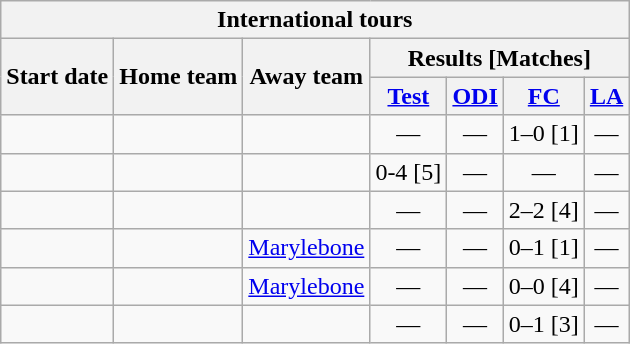<table class="wikitable">
<tr>
<th colspan="7">International tours</th>
</tr>
<tr>
<th rowspan="2">Start date</th>
<th rowspan="2">Home team</th>
<th rowspan="2">Away team</th>
<th colspan="4">Results [Matches]</th>
</tr>
<tr>
<th><a href='#'>Test</a></th>
<th><a href='#'>ODI</a></th>
<th><a href='#'>FC</a></th>
<th><a href='#'>LA</a></th>
</tr>
<tr>
<td><a href='#'></a></td>
<td></td>
<td></td>
<td ; style="text-align:center">—</td>
<td ; style="text-align:center">—</td>
<td>1–0 [1]</td>
<td ; style="text-align:center">—</td>
</tr>
<tr>
<td><a href='#'></a></td>
<td></td>
<td></td>
<td>0-4 [5]</td>
<td ; style="text-align:center">—</td>
<td ; style="text-align:center">—</td>
<td ; style="text-align:center">—</td>
</tr>
<tr>
<td><a href='#'></a></td>
<td></td>
<td></td>
<td ; style="text-align:center">—</td>
<td ; style="text-align:center">—</td>
<td>2–2 [4]</td>
<td ; style="text-align:center">—</td>
</tr>
<tr>
<td><a href='#'></a></td>
<td></td>
<td><a href='#'>Marylebone</a></td>
<td ; style="text-align:center">—</td>
<td ; style="text-align:center">—</td>
<td>0–1 [1]</td>
<td ; style="text-align:center">—</td>
</tr>
<tr>
<td><a href='#'></a></td>
<td></td>
<td><a href='#'>Marylebone</a></td>
<td ; style="text-align:center">—</td>
<td ; style="text-align:center">—</td>
<td>0–0 [4]</td>
<td ; style="text-align:center">—</td>
</tr>
<tr>
<td><a href='#'></a></td>
<td></td>
<td></td>
<td ; style="text-align:center">—</td>
<td ; style="text-align:center">—</td>
<td>0–1 [3]</td>
<td ; style="text-align:center">—</td>
</tr>
</table>
